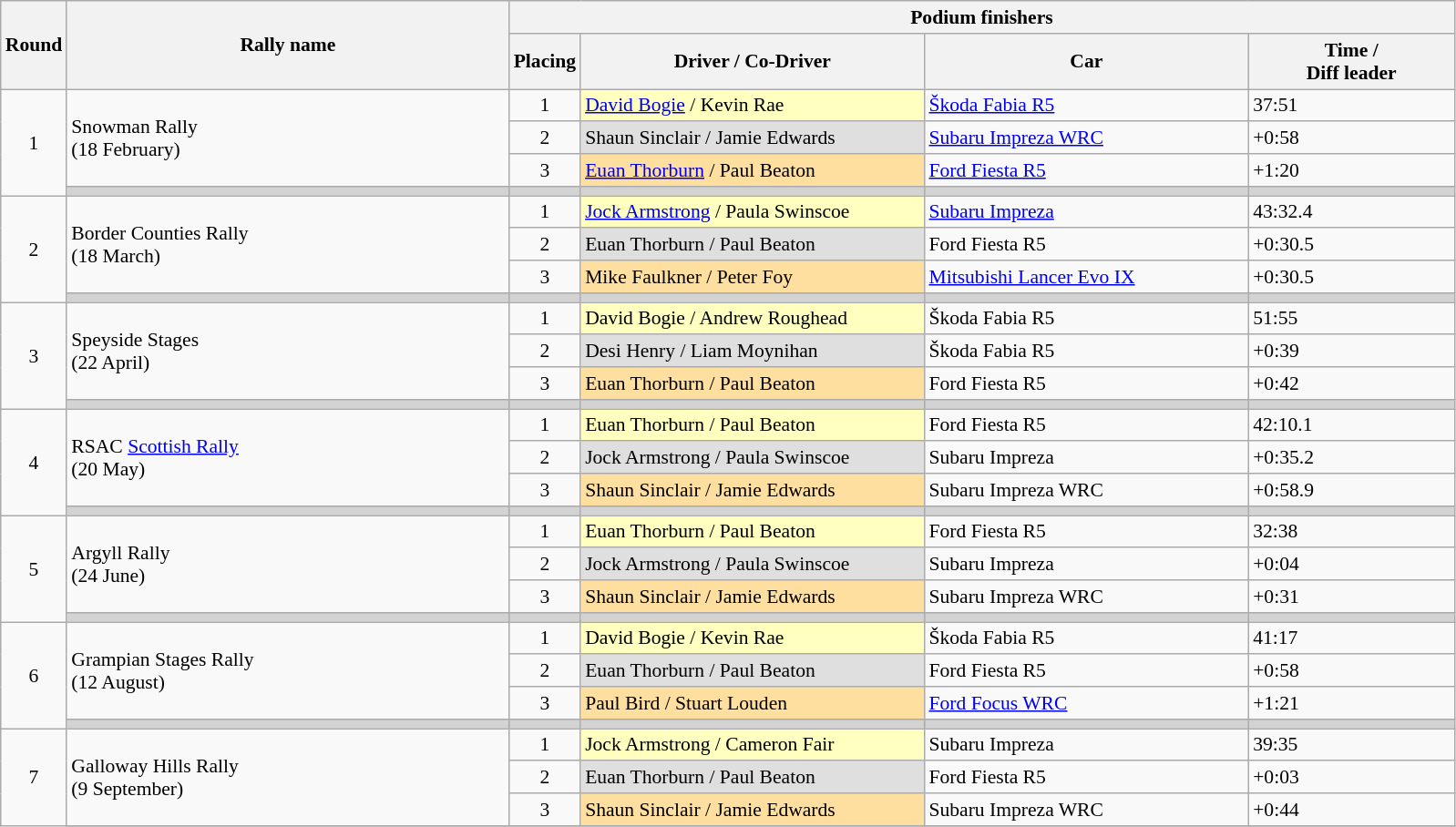<table class="wikitable" style="font-size:90%;">
<tr>
<th rowspan=2>Round</th>
<th style="width:22em" rowspan=2>Rally name</th>
<th colspan=4>Podium finishers</th>
</tr>
<tr>
<th>Placing</th>
<th style="width:17em">Driver / Co-Driver</th>
<th style="width:16em">Car</th>
<th style="width:10em">Time /<br>Diff leader<br></th>
</tr>
<tr>
<td rowspan=4 align=center>1</td>
<td rowspan=3>Snowman Rally<br>(18 February)</td>
<td align=center>1</td>
<td style="background:#ffffbf;"><a href='#'>David Bogie</a> / Kevin Rae</td>
<td><a href='#'>Škoda Fabia R5</a></td>
<td>37:51</td>
</tr>
<tr>
<td align=center>2</td>
<td style="background:#dfdfdf;">Shaun Sinclair / Jamie Edwards</td>
<td><a href='#'>Subaru Impreza WRC</a></td>
<td>+0:58</td>
</tr>
<tr>
<td align=center>3</td>
<td style="background:#ffdf9f;"><a href='#'>Euan Thorburn</a> / Paul Beaton</td>
<td><a href='#'>Ford Fiesta R5</a></td>
<td>+1:20</td>
</tr>
<tr style="background:lightgrey;">
<td></td>
<td></td>
<td></td>
<td></td>
<td></td>
</tr>
<tr>
<td rowspan=4 align=center>2</td>
<td rowspan=3>Border Counties Rally <br>(18 March)</td>
<td align=center>1</td>
<td style="background:#ffffbf;"><a href='#'>Jock Armstrong</a> / Paula Swinscoe</td>
<td><a href='#'>Subaru Impreza</a></td>
<td>43:32.4</td>
</tr>
<tr>
<td align=center>2</td>
<td style="background:#dfdfdf;">Euan Thorburn / Paul Beaton</td>
<td>Ford Fiesta R5</td>
<td>+0:30.5</td>
</tr>
<tr>
<td align=center>3</td>
<td style="background:#ffdf9f;">Mike Faulkner / Peter Foy</td>
<td><a href='#'>Mitsubishi Lancer Evo IX</a></td>
<td>+0:30.5</td>
</tr>
<tr style="background:lightgrey;">
<td></td>
<td></td>
<td></td>
<td></td>
<td></td>
</tr>
<tr>
<td rowspan=4 align=center>3</td>
<td rowspan=3>Speyside Stages <br>(22 April)</td>
<td align=center>1</td>
<td style="background:#ffffbf;">David Bogie / Andrew Roughead</td>
<td>Škoda Fabia R5</td>
<td>51:55</td>
</tr>
<tr>
<td align=center>2</td>
<td style="background:#dfdfdf;">Desi Henry / Liam Moynihan </td>
<td>Škoda Fabia R5</td>
<td>+0:39</td>
</tr>
<tr>
<td align=center>3</td>
<td style="background:#ffdf9f;">Euan Thorburn / Paul Beaton</td>
<td>Ford Fiesta R5</td>
<td>+0:42</td>
</tr>
<tr style="background:lightgrey;">
<td></td>
<td></td>
<td></td>
<td></td>
<td></td>
</tr>
<tr>
<td rowspan=4 align=center>4</td>
<td rowspan=3>RSAC <a href='#'>Scottish Rally</a><br>(20 May)</td>
<td align=center>1</td>
<td style="background:#ffffbf;">Euan Thorburn / Paul Beaton</td>
<td>Ford Fiesta R5</td>
<td>42:10.1</td>
</tr>
<tr>
<td align=center>2</td>
<td style="background:#dfdfdf;">Jock Armstrong  / Paula Swinscoe</td>
<td>Subaru Impreza</td>
<td>+0:35.2</td>
</tr>
<tr>
<td align=center>3</td>
<td style="background:#ffdf9f;">Shaun Sinclair / Jamie Edwards</td>
<td>Subaru Impreza WRC</td>
<td>+0:58.9</td>
</tr>
<tr style="background:lightgrey;">
<td></td>
<td></td>
<td></td>
<td></td>
<td></td>
</tr>
<tr>
<td rowspan=4 align=center>5</td>
<td rowspan=3>Argyll Rally <br>(24 June)</td>
<td align=center>1</td>
<td style="background:#ffffbf;">Euan Thorburn / Paul Beaton</td>
<td>Ford Fiesta R5</td>
<td>32:38</td>
</tr>
<tr>
<td align=center>2</td>
<td style="background:#dfdfdf;">Jock Armstrong  / Paula Swinscoe</td>
<td>Subaru Impreza</td>
<td>+0:04</td>
</tr>
<tr>
<td align=center>3</td>
<td style="background:#ffdf9f;">Shaun Sinclair / Jamie Edwards</td>
<td>Subaru Impreza WRC</td>
<td>+0:31</td>
</tr>
<tr style="background:lightgrey;">
<td></td>
<td></td>
<td></td>
<td></td>
<td></td>
</tr>
<tr>
<td rowspan=4 align=center>6</td>
<td rowspan=3>Grampian Stages Rally <br>(12 August)</td>
<td align=center>1</td>
<td style="background:#ffffbf;">David Bogie / Kevin Rae</td>
<td>Škoda Fabia R5</td>
<td>41:17</td>
</tr>
<tr>
<td align=center>2</td>
<td style="background:#dfdfdf;">Euan Thorburn / Paul Beaton</td>
<td>Ford Fiesta R5</td>
<td>+0:58</td>
</tr>
<tr>
<td align=center>3</td>
<td style="background:#ffdf9f;">Paul Bird / Stuart Louden </td>
<td><a href='#'>Ford Focus WRC</a></td>
<td>+1:21</td>
</tr>
<tr style="background:lightgrey;">
<td></td>
<td></td>
<td></td>
<td></td>
<td></td>
</tr>
<tr>
<td rowspan=4 align=center>7</td>
<td rowspan=3>Galloway Hills Rally<br>(9 September)</td>
<td align=center>1</td>
<td style="background:#ffffbf;">Jock Armstrong  / Cameron Fair</td>
<td>Subaru Impreza</td>
<td>39:35</td>
</tr>
<tr>
<td align=center>2</td>
<td style="background:#dfdfdf;">Euan Thorburn / Paul Beaton </td>
<td>Ford Fiesta R5</td>
<td>+0:03</td>
</tr>
<tr>
<td align=center>3</td>
<td style="background:#ffdf9f;">Shaun Sinclair / Jamie Edwards</td>
<td>Subaru Impreza WRC</td>
<td>+0:44</td>
</tr>
<tr>
</tr>
</table>
